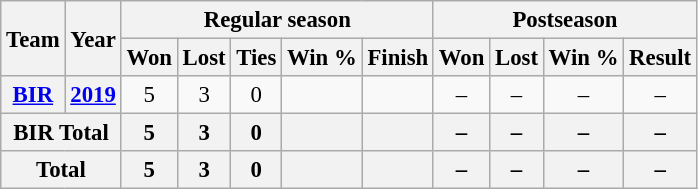<table class="wikitable" style="font-size: 95%; text-align:center;">
<tr>
<th rowspan="2">Team</th>
<th rowspan="2">Year</th>
<th colspan="5">Regular season</th>
<th colspan="4">Postseason</th>
</tr>
<tr>
<th>Won</th>
<th>Lost</th>
<th>Ties</th>
<th>Win %</th>
<th>Finish</th>
<th>Won</th>
<th>Lost</th>
<th>Win %</th>
<th>Result</th>
</tr>
<tr>
<th><a href='#'>BIR</a></th>
<th><a href='#'>2019</a></th>
<td>5</td>
<td>3</td>
<td>0</td>
<td></td>
<td></td>
<td>–</td>
<td>–</td>
<td>–</td>
<td>–</td>
</tr>
<tr>
<th colspan="2">BIR Total</th>
<th>5</th>
<th>3</th>
<th>0</th>
<th></th>
<th></th>
<th>–</th>
<th>–</th>
<th>–</th>
<th>–</th>
</tr>
<tr>
<th colspan="2">Total</th>
<th>5</th>
<th>3</th>
<th>0</th>
<th></th>
<th></th>
<th>–</th>
<th>–</th>
<th>–</th>
<th>–</th>
</tr>
</table>
